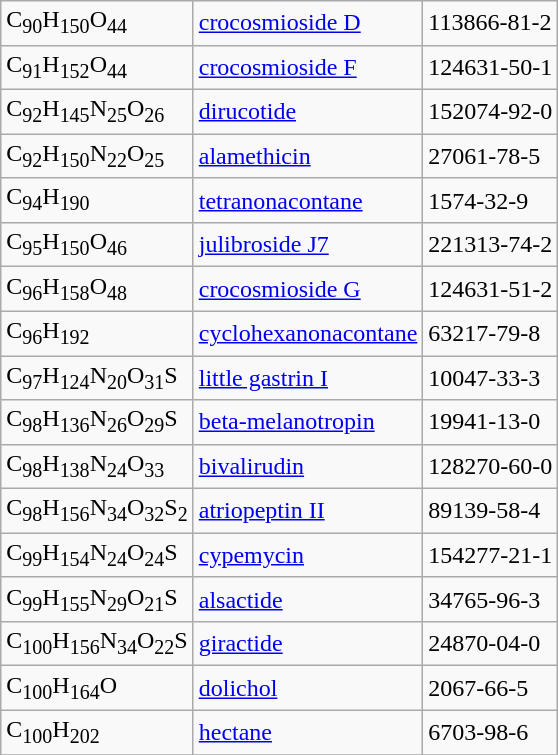<table class="wikitable">
<tr>
<td>C<sub>90</sub>H<sub>150</sub>O<sub>44</sub></td>
<td><a href='#'>crocosmioside D</a></td>
<td>113866-81-2</td>
</tr>
<tr>
<td>C<sub>91</sub>H<sub>152</sub>O<sub>44</sub></td>
<td><a href='#'>crocosmioside F</a></td>
<td>124631-50-1</td>
</tr>
<tr>
<td>C<sub>92</sub>H<sub>145</sub>N<sub>25</sub>O<sub>26</sub></td>
<td><a href='#'>dirucotide</a></td>
<td>152074-92-0</td>
</tr>
<tr>
<td>C<sub>92</sub>H<sub>150</sub>N<sub>22</sub>O<sub>25</sub></td>
<td><a href='#'>alamethicin</a></td>
<td>27061-78-5</td>
</tr>
<tr>
<td>C<sub>94</sub>H<sub>190</sub></td>
<td><a href='#'>tetranonacontane</a></td>
<td>1574-32-9</td>
</tr>
<tr>
<td>C<sub>95</sub>H<sub>150</sub>O<sub>46</sub></td>
<td><a href='#'>julibroside J7</a></td>
<td>221313-74-2</td>
</tr>
<tr>
<td>C<sub>96</sub>H<sub>158</sub>O<sub>48</sub></td>
<td><a href='#'>crocosmioside G</a></td>
<td>124631-51-2</td>
</tr>
<tr>
<td>C<sub>96</sub>H<sub>192</sub></td>
<td><a href='#'>cyclohexanonacontane</a></td>
<td>63217-79-8</td>
</tr>
<tr>
<td>C<sub>97</sub>H<sub>124</sub>N<sub>20</sub>O<sub>31</sub>S</td>
<td><a href='#'>little gastrin I</a></td>
<td>10047-33-3</td>
</tr>
<tr>
<td>C<sub>98</sub>H<sub>136</sub>N<sub>26</sub>O<sub>29</sub>S</td>
<td><a href='#'>beta-melanotropin</a></td>
<td>19941-13-0</td>
</tr>
<tr>
<td>C<sub>98</sub>H<sub>138</sub>N<sub>24</sub>O<sub>33</sub></td>
<td><a href='#'>bivalirudin</a></td>
<td>128270-60-0</td>
</tr>
<tr>
<td>C<sub>98</sub>H<sub>156</sub>N<sub>34</sub>O<sub>32</sub>S<sub>2</sub></td>
<td><a href='#'>atriopeptin II</a></td>
<td>89139-58-4</td>
</tr>
<tr>
<td>C<sub>99</sub>H<sub>154</sub>N<sub>24</sub>O<sub>24</sub>S</td>
<td><a href='#'>cypemycin</a></td>
<td>154277-21-1</td>
</tr>
<tr>
<td>C<sub>99</sub>H<sub>155</sub>N<sub>29</sub>O<sub>21</sub>S</td>
<td><a href='#'>alsactide</a></td>
<td>34765-96-3</td>
</tr>
<tr>
<td>C<sub>100</sub>H<sub>156</sub>N<sub>34</sub>O<sub>22</sub>S</td>
<td><a href='#'>giractide</a></td>
<td>24870-04-0</td>
</tr>
<tr>
<td>C<sub>100</sub>H<sub>164</sub>O</td>
<td><a href='#'>dolichol</a></td>
<td>2067-66-5</td>
</tr>
<tr>
<td>C<sub>100</sub>H<sub>202</sub></td>
<td><a href='#'>hectane</a></td>
<td>6703-98-6</td>
</tr>
<tr>
</tr>
</table>
